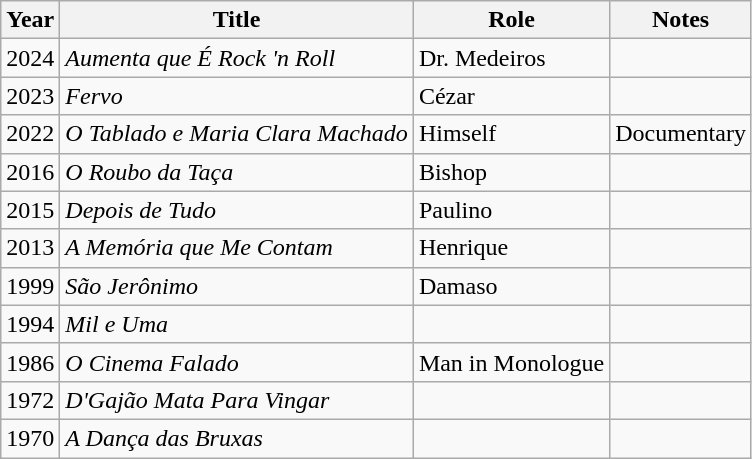<table class="wikitable">
<tr>
<th>Year</th>
<th>Title</th>
<th>Role</th>
<th>Notes</th>
</tr>
<tr>
<td>2024</td>
<td><em>Aumenta que É Rock 'n Roll</em></td>
<td>Dr. Medeiros</td>
<td></td>
</tr>
<tr>
<td>2023</td>
<td><em>Fervo</em></td>
<td>Cézar</td>
<td></td>
</tr>
<tr>
<td>2022</td>
<td><em>O Tablado e Maria Clara Machado</em></td>
<td>Himself</td>
<td>Documentary</td>
</tr>
<tr>
<td>2016</td>
<td><em>O Roubo da Taça</em></td>
<td>Bishop</td>
<td></td>
</tr>
<tr>
<td>2015</td>
<td><em>Depois de Tudo</em></td>
<td>Paulino</td>
<td></td>
</tr>
<tr>
<td>2013</td>
<td><em>A Memória que Me Contam</em></td>
<td>Henrique</td>
<td></td>
</tr>
<tr>
<td>1999</td>
<td><em>São Jerônimo</em></td>
<td>Damaso</td>
<td></td>
</tr>
<tr>
<td>1994</td>
<td><em>Mil e Uma</em></td>
<td></td>
<td></td>
</tr>
<tr>
<td>1986</td>
<td><em>O Cinema Falado</em></td>
<td>Man in Monologue</td>
<td></td>
</tr>
<tr>
<td>1972</td>
<td><em>D'Gajão Mata Para Vingar</em></td>
<td></td>
<td></td>
</tr>
<tr>
<td>1970</td>
<td><em>A Dança das Bruxas</em></td>
<td></td>
<td></td>
</tr>
</table>
